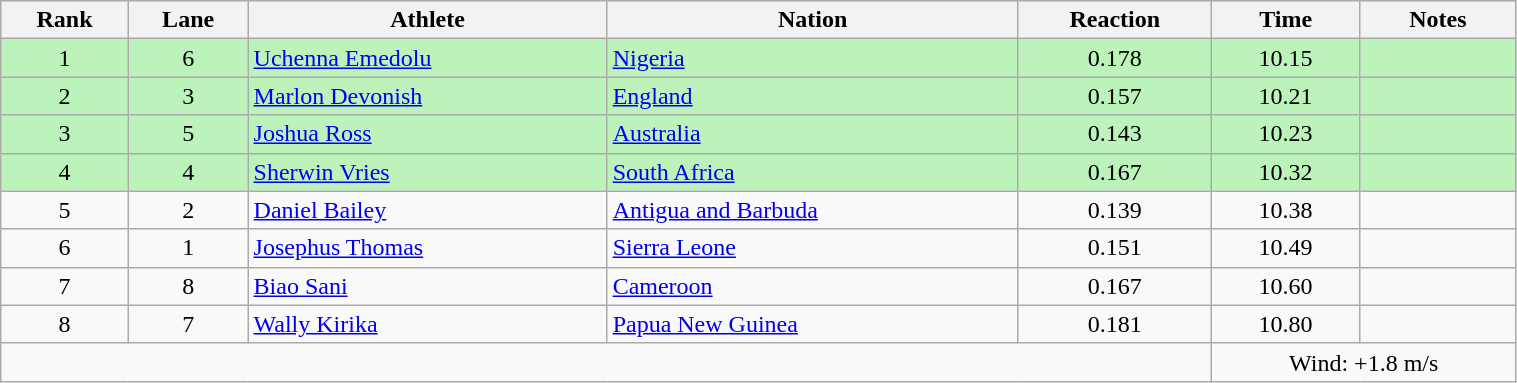<table class="wikitable sortable" style="text-align:center;width: 80%">
<tr>
<th>Rank</th>
<th>Lane</th>
<th>Athlete</th>
<th>Nation</th>
<th>Reaction</th>
<th>Time</th>
<th>Notes</th>
</tr>
<tr bgcolor="#bbf3bb">
<td>1</td>
<td>6</td>
<td align="left"><a href='#'>Uchenna Emedolu</a></td>
<td align="left"> <a href='#'>Nigeria</a></td>
<td>0.178</td>
<td>10.15</td>
<td></td>
</tr>
<tr bgcolor="#bbf3bb">
<td>2</td>
<td>3</td>
<td align="left"><a href='#'>Marlon Devonish</a></td>
<td align="left"> <a href='#'>England</a></td>
<td>0.157</td>
<td>10.21</td>
<td></td>
</tr>
<tr bgcolor="#bbf3bb">
<td>3</td>
<td>5</td>
<td align="left"><a href='#'>Joshua Ross</a></td>
<td align="left"> <a href='#'>Australia</a></td>
<td>0.143</td>
<td>10.23</td>
<td></td>
</tr>
<tr bgcolor="#bbf3bb">
<td>4</td>
<td>4</td>
<td align="left"><a href='#'>Sherwin Vries</a></td>
<td align="left"> <a href='#'>South Africa</a></td>
<td>0.167</td>
<td>10.32</td>
<td></td>
</tr>
<tr>
<td>5</td>
<td>2</td>
<td align="left"><a href='#'>Daniel Bailey</a></td>
<td align="left"> <a href='#'>Antigua and Barbuda</a></td>
<td>0.139</td>
<td>10.38</td>
<td></td>
</tr>
<tr>
<td>6</td>
<td>1</td>
<td align="left"><a href='#'>Josephus Thomas</a></td>
<td align="left"> <a href='#'>Sierra Leone</a></td>
<td>0.151</td>
<td>10.49</td>
<td></td>
</tr>
<tr>
<td>7</td>
<td>8</td>
<td align="left"><a href='#'>Biao Sani</a></td>
<td align="left"> <a href='#'>Cameroon</a></td>
<td>0.167</td>
<td>10.60</td>
<td></td>
</tr>
<tr>
<td>8</td>
<td>7</td>
<td align="left"><a href='#'>Wally Kirika</a></td>
<td align="left"> <a href='#'>Papua New Guinea</a></td>
<td>0.181</td>
<td>10.80</td>
<td></td>
</tr>
<tr>
<td colspan="5"></td>
<td colspan="2">Wind: +1.8 m/s</td>
</tr>
</table>
